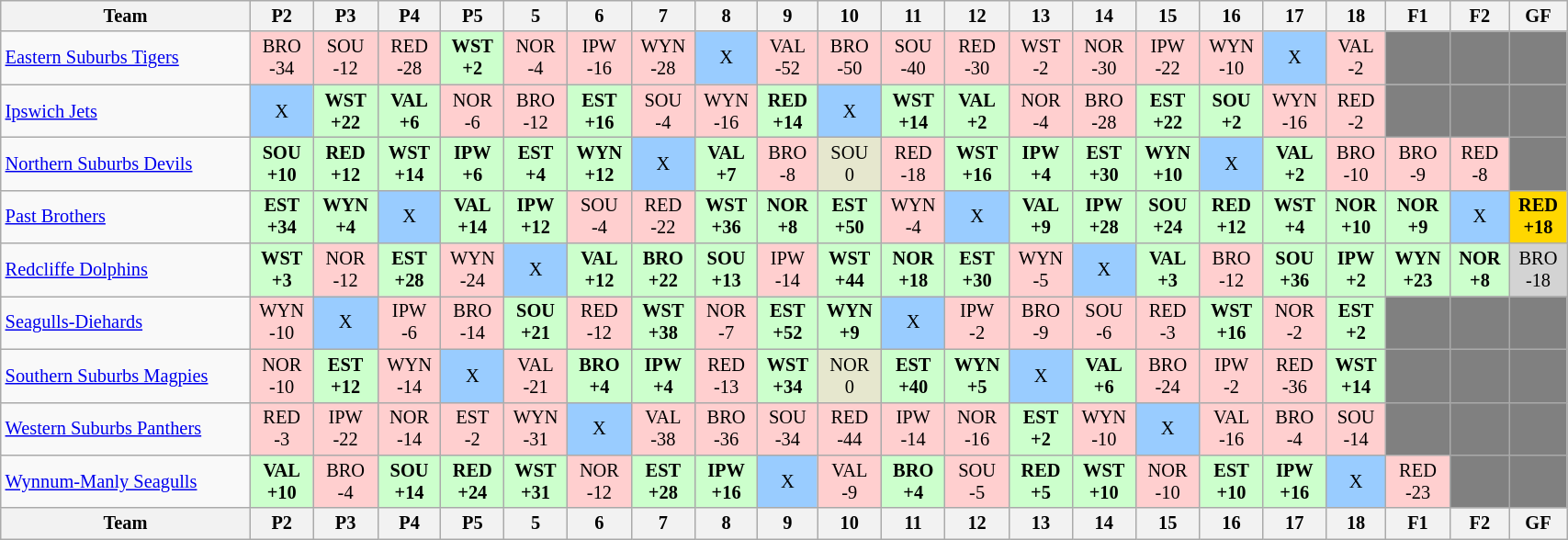<table class="wikitable sortable" style="font-size:85%; text-align:center; width:90%">
<tr>
<th valign="middle">Team</th>
<th>P2</th>
<th>P3</th>
<th>P4</th>
<th>P5</th>
<th>5</th>
<th>6</th>
<th>7</th>
<th>8</th>
<th>9</th>
<th>10</th>
<th>11</th>
<th>12</th>
<th>13</th>
<th>14</th>
<th>15</th>
<th>16</th>
<th>17</th>
<th>18</th>
<th>F1</th>
<th>F2</th>
<th>GF</th>
</tr>
<tr>
<td align="left"><a href='#'>Eastern Suburbs Tigers</a></td>
<td style="background:#FFCFCF;">BRO<br>-34</td>
<td style="background:#FFCFCF;">SOU<br>-12</td>
<td style="background:#FFCFCF;">RED<br>-28</td>
<td style="background:#cfc;"><strong>WST</strong><br><strong>+2</strong></td>
<td style="background:#FFCFCF;">NOR<br>-4</td>
<td style="background:#FFCFCF;">IPW<br>-16</td>
<td style="background:#FFCFCF;">WYN<br>-28</td>
<td style="background:#99ccff;">X</td>
<td style="background:#FFCFCF;">VAL<br>-52</td>
<td style="background:#FFCFCF;">BRO<br>-50</td>
<td style="background:#FFCFCF;">SOU<br>-40</td>
<td style="background:#FFCFCF;">RED<br>-30</td>
<td style="background:#FFCFCF;">WST<br>-2</td>
<td style="background:#FFCFCF;">NOR<br>-30</td>
<td style="background:#FFCFCF;">IPW<br>-22</td>
<td style="background:#FFCFCF;">WYN<br>-10</td>
<td style="background:#99ccff;">X</td>
<td style="background:#FFCFCF;">VAL<br>-2</td>
<td style="background:#808080;"></td>
<td style="background:#808080;"></td>
<td style="background:#808080;"></td>
</tr>
<tr>
<td align="left"><a href='#'>Ipswich Jets</a></td>
<td style="background:#99ccff;">X</td>
<td style="background:#cfc;"><strong>WST</strong><br><strong>+22</strong></td>
<td style="background:#cfc;"><strong>VAL</strong><br><strong>+6</strong></td>
<td style="background:#FFCFCF;">NOR<br>-6</td>
<td style="background:#FFCFCF;">BRO<br>-12</td>
<td style="background:#cfc;"><strong>EST</strong><br><strong>+16</strong></td>
<td style="background:#FFCFCF;">SOU<br>-4</td>
<td style="background:#FFCFCF;">WYN<br>-16</td>
<td style="background:#cfc;"><strong>RED</strong><br><strong>+14</strong></td>
<td style="background:#99ccff;">X</td>
<td style="background:#cfc;"><strong>WST</strong><br><strong>+14</strong></td>
<td style="background:#cfc;"><strong>VAL</strong><br><strong>+2</strong></td>
<td style="background:#FFCFCF;">NOR<br>-4</td>
<td style="background:#FFCFCF;">BRO<br>-28</td>
<td style="background:#cfc;"><strong>EST</strong><br><strong>+22</strong></td>
<td style="background:#cfc;"><strong>SOU</strong><br><strong>+2</strong></td>
<td style="background:#FFCFCF;">WYN<br>-16</td>
<td style="background:#FFCFCF;">RED<br>-2</td>
<td style="background:#808080;"></td>
<td style="background:#808080;"></td>
<td style="background:#808080;"></td>
</tr>
<tr>
<td align="left"><a href='#'>Northern Suburbs Devils</a></td>
<td style="background:#cfc;"><strong>SOU</strong><br><strong>+10</strong></td>
<td style="background:#cfc;"><strong>RED</strong><br><strong>+12</strong></td>
<td style="background:#cfc;"><strong>WST</strong><br><strong>+14</strong></td>
<td style="background:#cfc;"><strong>IPW</strong><br><strong>+6</strong></td>
<td style="background:#cfc;"><strong>EST</strong><br><strong>+4</strong></td>
<td style="background:#cfc;"><strong>WYN</strong><br><strong>+12</strong></td>
<td style="background:#99ccff;">X</td>
<td style="background:#cfc;"><strong>VAL</strong><br><strong>+7</strong></td>
<td style="background:#FFCFCF;">BRO<br>-8</td>
<td style="background:#E6E7CE;">SOU<br>0</td>
<td style="background:#FFCFCF;">RED<br>-18</td>
<td style="background:#cfc;"><strong>WST</strong><br><strong>+16</strong></td>
<td style="background:#cfc;"><strong>IPW</strong><br><strong>+4</strong></td>
<td style="background:#cfc;"><strong>EST</strong><br><strong>+30</strong></td>
<td style="background:#cfc;"><strong>WYN</strong><br><strong>+10</strong></td>
<td style="background:#99ccff;">X</td>
<td style="background:#cfc;"><strong>VAL</strong><br><strong>+2</strong></td>
<td style="background:#FFCFCF;">BRO<br>-10</td>
<td style="background:#FFCFCF;">BRO<br>-9</td>
<td style="background:#FFCFCF;">RED<br>-8</td>
<td style="background:#808080;"></td>
</tr>
<tr>
<td align="left"><a href='#'>Past Brothers</a></td>
<td style="background:#cfc;"><strong>EST</strong><br><strong>+34</strong></td>
<td style="background:#cfc;"><strong>WYN</strong><br><strong>+4</strong></td>
<td style="background:#99ccff;">X</td>
<td style="background:#cfc;"><strong>VAL</strong><br><strong>+14</strong></td>
<td style="background:#cfc;"><strong>IPW</strong><br><strong>+12</strong></td>
<td style="background:#FFCFCF;">SOU<br>-4</td>
<td style="background:#FFCFCF;">RED<br>-22</td>
<td style="background:#cfc;"><strong>WST</strong><br><strong>+36</strong></td>
<td style="background:#cfc;"><strong>NOR</strong><br><strong>+8</strong></td>
<td style="background:#cfc;"><strong>EST</strong><br><strong>+50</strong></td>
<td style="background:#FFCFCF;">WYN<br>-4</td>
<td style="background:#99ccff;">X</td>
<td style="background:#cfc;"><strong>VAL</strong><br><strong>+9</strong></td>
<td style="background:#cfc;"><strong>IPW</strong><br><strong>+28</strong></td>
<td style="background:#cfc;"><strong>SOU</strong><br><strong>+24</strong></td>
<td style="background:#cfc;"><strong>RED</strong><br><strong>+12</strong></td>
<td style="background:#cfc;"><strong>WST</strong><br><strong>+4</strong></td>
<td style="background:#cfc;"><strong>NOR</strong><br><strong>+10</strong></td>
<td style="background:#cfc;"><strong>NOR</strong><br><strong>+9</strong></td>
<td style="background:#99ccff;">X</td>
<td style="background:#FFD700;"><strong>RED</strong><br><strong>+18</strong></td>
</tr>
<tr>
<td align="left"><a href='#'>Redcliffe Dolphins</a></td>
<td style="background:#cfc;"><strong>WST</strong><br><strong>+3</strong></td>
<td style="background:#FFCFCF;">NOR<br>-12</td>
<td style="background:#cfc;"><strong>EST</strong><br><strong>+28</strong></td>
<td style="background:#FFCFCF;">WYN<br>-24</td>
<td style="background:#99ccff;">X</td>
<td style="background:#cfc;"><strong>VAL</strong><br><strong>+12</strong></td>
<td style="background:#cfc;"><strong>BRO</strong><br><strong>+22</strong></td>
<td style="background:#cfc;"><strong>SOU</strong><br><strong>+13</strong></td>
<td style="background:#FFCFCF;">IPW<br>-14</td>
<td style="background:#cfc;"><strong>WST</strong><br><strong>+44</strong></td>
<td style="background:#cfc;"><strong>NOR</strong><br><strong>+18</strong></td>
<td style="background:#cfc;"><strong>EST</strong><br><strong>+30</strong></td>
<td style="background:#FFCFCF;">WYN<br>-5</td>
<td style="background:#99ccff;">X</td>
<td style="background:#cfc;"><strong>VAL</strong><br><strong>+3</strong></td>
<td style="background:#FFCFCF;">BRO<br>-12</td>
<td style="background:#cfc;"><strong>SOU</strong><br><strong>+36</strong></td>
<td style="background:#cfc;"><strong>IPW</strong><br><strong>+2</strong></td>
<td style="background:#cfc;"><strong>WYN</strong><br><strong>+23</strong></td>
<td style="background:#cfc;"><strong>NOR</strong><br><strong>+8</strong></td>
<td style="background:#D3D3D3;">BRO<br>-18</td>
</tr>
<tr>
<td align="left"><a href='#'>Seagulls-Diehards</a></td>
<td style="background:#FFCFCF;">WYN<br>-10</td>
<td style="background:#99ccff;">X</td>
<td style="background:#FFCFCF;">IPW<br>-6</td>
<td style="background:#FFCFCF;">BRO<br>-14</td>
<td style="background:#cfc;"><strong>SOU</strong><br><strong>+21</strong></td>
<td style="background:#FFCFCF;">RED<br>-12</td>
<td style="background:#cfc;"><strong>WST</strong><br><strong>+38</strong></td>
<td style="background:#FFCFCF;">NOR<br>-7</td>
<td style="background:#cfc;"><strong>EST</strong><br><strong>+52</strong></td>
<td style="background:#cfc;"><strong>WYN</strong><br><strong>+9</strong></td>
<td style="background:#99ccff;">X</td>
<td style="background:#FFCFCF;">IPW<br>-2</td>
<td style="background:#FFCFCF;">BRO<br>-9</td>
<td style="background:#FFCFCF;">SOU<br>-6</td>
<td style="background:#FFCFCF;">RED<br>-3</td>
<td style="background:#cfc;"><strong>WST</strong><br><strong>+16</strong></td>
<td style="background:#FFCFCF;">NOR<br>-2</td>
<td style="background:#cfc;"><strong>EST</strong><br><strong>+2</strong></td>
<td style="background:#808080;"></td>
<td style="background:#808080;"></td>
<td style="background:#808080;"></td>
</tr>
<tr>
<td align="left"><a href='#'>Southern Suburbs Magpies</a></td>
<td style="background:#FFCFCF;">NOR<br>-10</td>
<td style="background:#cfc;"><strong>EST</strong><br><strong>+12</strong></td>
<td style="background:#FFCFCF;">WYN<br>-14</td>
<td style="background:#99ccff;">X</td>
<td style="background:#FFCFCF;">VAL<br>-21</td>
<td style="background:#cfc;"><strong>BRO</strong><br><strong>+4</strong></td>
<td style="background:#cfc;"><strong>IPW</strong><br><strong>+4</strong></td>
<td style="background:#FFCFCF;">RED<br>-13</td>
<td style="background:#cfc;"><strong>WST</strong><br><strong>+34</strong></td>
<td style="background:#E6E7CE;">NOR<br>0</td>
<td style="background:#cfc;"><strong>EST</strong><br><strong>+40</strong></td>
<td style="background:#cfc;"><strong>WYN</strong><br><strong>+5</strong></td>
<td style="background:#99ccff;">X</td>
<td style="background:#cfc;"><strong>VAL</strong><br><strong>+6</strong></td>
<td style="background:#FFCFCF;">BRO<br>-24</td>
<td style="background:#FFCFCF;">IPW<br>-2</td>
<td style="background:#FFCFCF;">RED<br>-36</td>
<td style="background:#cfc;"><strong>WST</strong><br><strong>+14</strong></td>
<td style="background:#808080;"></td>
<td style="background:#808080;"></td>
<td style="background:#808080;"></td>
</tr>
<tr>
<td align="left"><a href='#'>Western Suburbs Panthers</a></td>
<td style="background:#FFCFCF;">RED<br>-3</td>
<td style="background:#FFCFCF;">IPW<br>-22</td>
<td style="background:#FFCFCF;">NOR<br>-14</td>
<td style="background:#FFCFCF;">EST<br>-2</td>
<td style="background:#FFCFCF;">WYN<br>-31</td>
<td style="background:#99ccff;">X</td>
<td style="background:#FFCFCF;">VAL<br>-38</td>
<td style="background:#FFCFCF;">BRO<br>-36</td>
<td style="background:#FFCFCF;">SOU<br>-34</td>
<td style="background:#FFCFCF;">RED<br>-44</td>
<td style="background:#FFCFCF;">IPW<br>-14</td>
<td style="background:#FFCFCF;">NOR<br>-16</td>
<td style="background:#cfc;"><strong>EST</strong><br><strong>+2</strong></td>
<td style="background:#FFCFCF;">WYN<br>-10</td>
<td style="background:#99ccff;">X</td>
<td style="background:#FFCFCF;">VAL<br>-16</td>
<td style="background:#FFCFCF;">BRO<br>-4</td>
<td style="background:#FFCFCF;">SOU<br>-14</td>
<td style="background:#808080;"></td>
<td style="background:#808080;"></td>
<td style="background:#808080;"></td>
</tr>
<tr>
<td align="left"><a href='#'>Wynnum-Manly Seagulls</a></td>
<td style="background:#cfc;"><strong>VAL</strong><br><strong>+10</strong></td>
<td style="background:#FFCFCF;">BRO<br>-4</td>
<td style="background:#cfc;"><strong>SOU</strong><br><strong>+14</strong></td>
<td style="background:#cfc;"><strong>RED</strong><br><strong>+24</strong></td>
<td style="background:#cfc;"><strong>WST</strong><br><strong>+31</strong></td>
<td style="background:#FFCFCF;">NOR<br>-12</td>
<td style="background:#cfc;"><strong>EST</strong><br><strong>+28</strong></td>
<td style="background:#cfc;"><strong>IPW</strong><br><strong>+16</strong></td>
<td style="background:#99ccff;">X</td>
<td style="background:#FFCFCF;">VAL<br>-9</td>
<td style="background:#cfc;"><strong>BRO</strong><br><strong>+4</strong></td>
<td style="background:#FFCFCF;">SOU<br>-5</td>
<td style="background:#cfc;"><strong>RED</strong><br><strong>+5</strong></td>
<td style="background:#cfc;"><strong>WST</strong><br><strong>+10</strong></td>
<td style="background:#FFCFCF;">NOR<br>-10</td>
<td style="background:#cfc;"><strong>EST</strong><br><strong>+10</strong></td>
<td style="background:#cfc;"><strong>IPW</strong><br><strong>+16</strong></td>
<td style="background:#99ccff;">X</td>
<td style="background:#FFCFCF;">RED<br>-23</td>
<td style="background:#808080;"></td>
<td style="background:#808080;"></td>
</tr>
<tr valign="top">
<th valign="middle">Team</th>
<th>P2</th>
<th>P3</th>
<th>P4</th>
<th>P5</th>
<th>5</th>
<th>6</th>
<th>7</th>
<th>8</th>
<th>9</th>
<th>10</th>
<th>11</th>
<th>12</th>
<th>13</th>
<th>14</th>
<th>15</th>
<th>16</th>
<th>17</th>
<th>18</th>
<th>F1</th>
<th>F2</th>
<th>GF</th>
</tr>
</table>
